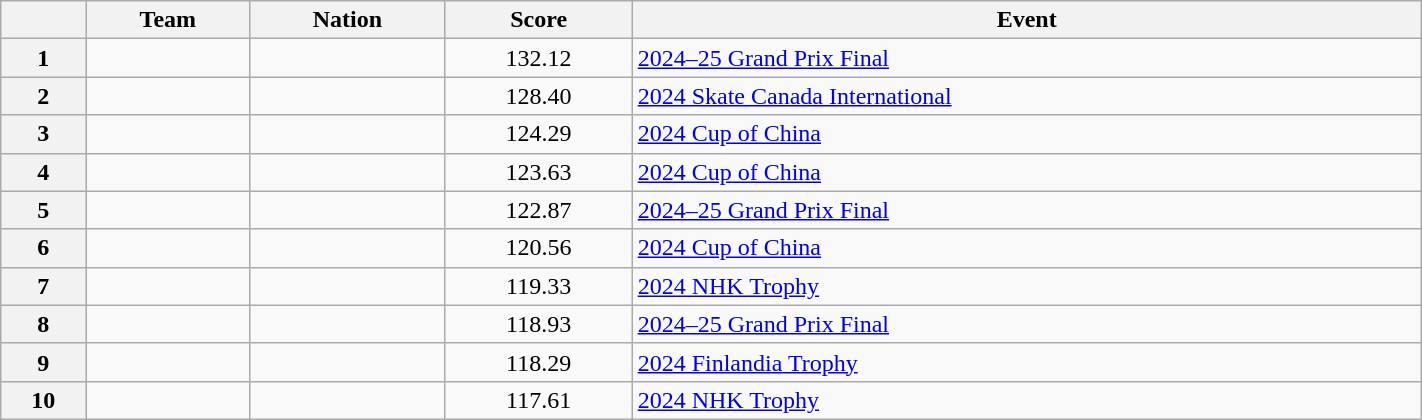<table class="wikitable sortable" style="text-align:left; width:75%">
<tr>
<th scope="col"></th>
<th scope="col">Team</th>
<th scope="col">Nation</th>
<th scope="col">Score</th>
<th scope="col">Event</th>
</tr>
<tr>
<th scope="row">1</th>
<td></td>
<td></td>
<td style="text-align:center;">132.12</td>
<td><a href='#'>2024–25 Grand Prix Final</a></td>
</tr>
<tr>
<th scope="row">2</th>
<td></td>
<td></td>
<td style="text-align:center;">128.40</td>
<td><a href='#'>2024 Skate Canada International</a></td>
</tr>
<tr>
<th scope="row">3</th>
<td></td>
<td></td>
<td style="text-align:center;">124.29</td>
<td><a href='#'>2024 Cup of China</a></td>
</tr>
<tr>
<th scope="row">4</th>
<td></td>
<td></td>
<td style="text-align:center;">123.63</td>
<td><a href='#'>2024 Cup of China</a></td>
</tr>
<tr>
<th scope="row">5</th>
<td></td>
<td></td>
<td style="text-align:center;">122.87</td>
<td><a href='#'>2024–25 Grand Prix Final</a></td>
</tr>
<tr>
<th scope="row">6</th>
<td></td>
<td></td>
<td style="text-align:center;">120.56</td>
<td><a href='#'>2024 Cup of China</a></td>
</tr>
<tr>
<th scope="row">7</th>
<td></td>
<td></td>
<td style="text-align:center;">119.33</td>
<td><a href='#'>2024 NHK Trophy</a></td>
</tr>
<tr>
<th scope="row">8</th>
<td></td>
<td></td>
<td style="text-align:center">118.93</td>
<td><a href='#'>2024–25 Grand Prix Final</a></td>
</tr>
<tr>
<th scope="row">9</th>
<td></td>
<td></td>
<td style="text-align:center;">118.29</td>
<td><a href='#'>2024 Finlandia Trophy</a></td>
</tr>
<tr>
<th scope="row">10</th>
<td></td>
<td></td>
<td style="text-align:center;">117.61</td>
<td><a href='#'>2024 NHK Trophy</a></td>
</tr>
</table>
